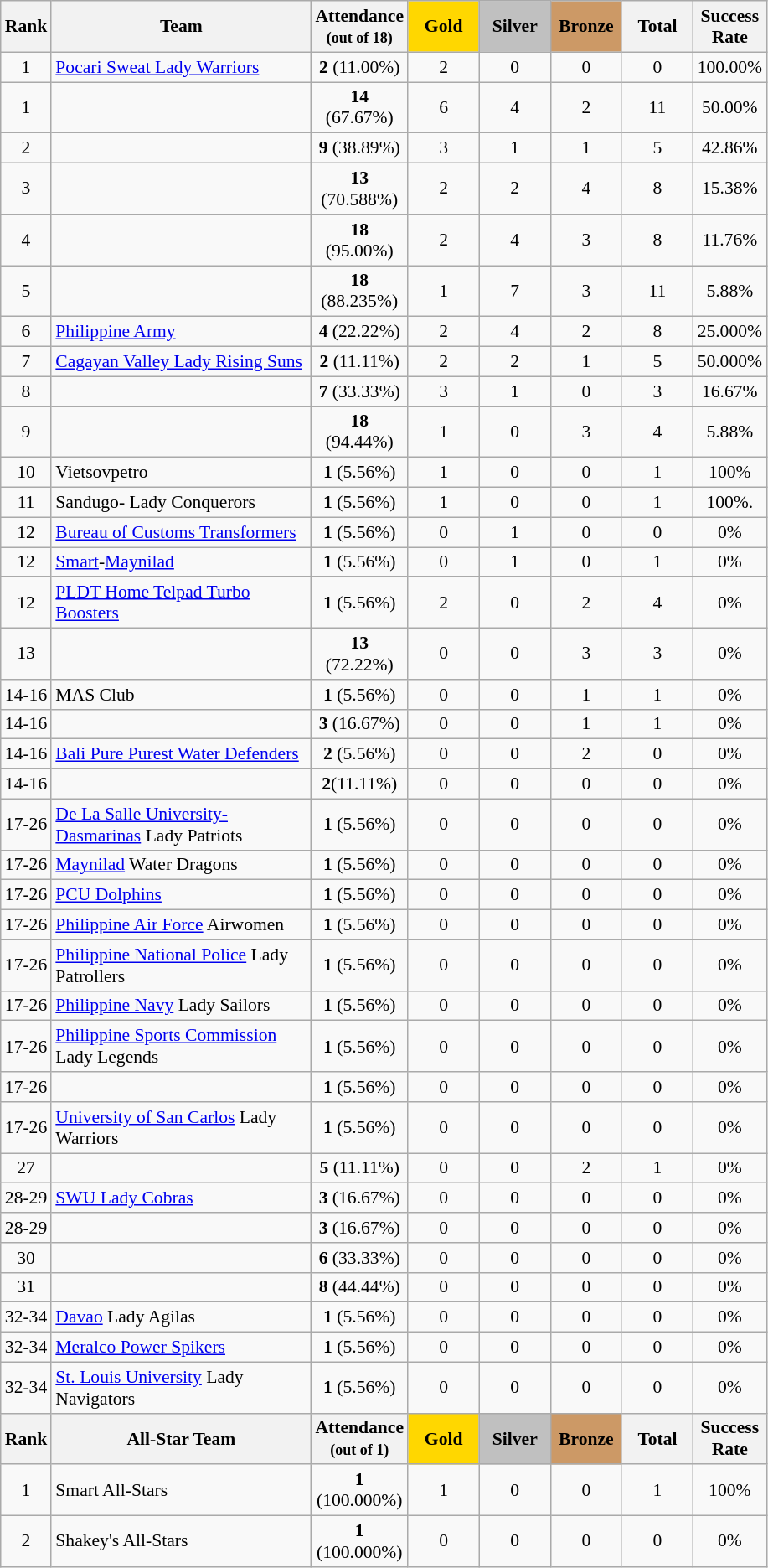<table class="wikitable" style="text-align:center; font-size:90%;">
<tr>
<th width=10>Rank</th>
<th width=200>Team</th>
<th width=50>Attendance<br><small>(out of 18)</small></th>
<th style="background:gold;" width=50>Gold</th>
<th style="background:silver;" width=50>Silver</th>
<th style="background:#CC9966;" width=50>Bronze</th>
<th width=50>Total</th>
<th width=50>Success Rate</th>
</tr>
<tr>
<td>1</td>
<td align=left> <a href='#'>Pocari Sweat Lady Warriors</a></td>
<td><strong>2</strong> (11.00%)</td>
<td>2</td>
<td>0</td>
<td>0</td>
<td>0</td>
<td>100.00%</td>
</tr>
<tr>
<td>1</td>
<td align=left></td>
<td><strong>14</strong> (67.67%)</td>
<td>6</td>
<td>4</td>
<td>2</td>
<td>11</td>
<td>50.00%</td>
</tr>
<tr>
<td>2</td>
<td align=left></td>
<td><strong>9</strong> (38.89%)</td>
<td>3</td>
<td>1</td>
<td>1</td>
<td>5</td>
<td>42.86%</td>
</tr>
<tr>
<td>3</td>
<td align=left></td>
<td><strong>13</strong> (70.588%)</td>
<td>2</td>
<td>2</td>
<td>4</td>
<td>8</td>
<td>15.38%</td>
</tr>
<tr>
<td>4</td>
<td align=left></td>
<td><strong>18</strong> (95.00%)</td>
<td>2</td>
<td>4</td>
<td>3</td>
<td>8</td>
<td>11.76%</td>
</tr>
<tr>
<td>5</td>
<td align=left></td>
<td><strong>18</strong> (88.235%)</td>
<td>1</td>
<td>7</td>
<td>3</td>
<td>11</td>
<td>5.88%</td>
</tr>
<tr>
<td>6</td>
<td align=left> <a href='#'>Philippine Army</a></td>
<td><strong>4</strong> (22.22%)</td>
<td>2</td>
<td>4</td>
<td>2</td>
<td>8</td>
<td>25.000%</td>
</tr>
<tr>
<td>7</td>
<td align=left> <a href='#'>Cagayan Valley Lady Rising Suns</a></td>
<td><strong>2</strong> (11.11%)</td>
<td>2</td>
<td>2</td>
<td>1</td>
<td>5</td>
<td>50.000%</td>
</tr>
<tr>
<td>8</td>
<td align=left></td>
<td><strong>7</strong> (33.33%)</td>
<td>3</td>
<td>1</td>
<td>0</td>
<td>3</td>
<td>16.67%</td>
</tr>
<tr>
<td>9</td>
<td align=left></td>
<td><strong>18</strong> (94.44%)</td>
<td>1</td>
<td>0</td>
<td>3</td>
<td>4</td>
<td>5.88%</td>
</tr>
<tr>
<td>10</td>
<td align=left> Vietsovpetro</td>
<td><strong>1</strong> (5.56%)</td>
<td>1</td>
<td>0</td>
<td>0</td>
<td>1</td>
<td>100%</td>
</tr>
<tr>
<td>11</td>
<td align=left> Sandugo- Lady Conquerors</td>
<td><strong>1</strong> (5.56%)</td>
<td>1</td>
<td>0</td>
<td>0</td>
<td>1</td>
<td>100%.</td>
</tr>
<tr>
<td>12</td>
<td align=left> <a href='#'>Bureau of Customs Transformers</a></td>
<td><strong>1</strong> (5.56%)</td>
<td>0</td>
<td>1</td>
<td>0</td>
<td>0</td>
<td>0%</td>
</tr>
<tr>
<td>12</td>
<td align=left> <a href='#'>Smart</a>-<a href='#'>Maynilad</a></td>
<td><strong>1</strong> (5.56%)</td>
<td>0</td>
<td>1</td>
<td>0</td>
<td>1</td>
<td>0%</td>
</tr>
<tr>
<td>12</td>
<td align=left> <a href='#'>PLDT Home Telpad Turbo Boosters</a></td>
<td><strong>1</strong> (5.56%)</td>
<td>2</td>
<td>0</td>
<td>2</td>
<td>4</td>
<td>0%</td>
</tr>
<tr>
<td>13</td>
<td align=left></td>
<td><strong>13</strong> (72.22%)</td>
<td>0</td>
<td>0</td>
<td>3</td>
<td>3</td>
<td>0%</td>
</tr>
<tr>
<td>14-16</td>
<td align=left> MAS Club</td>
<td><strong>1</strong> (5.56%)</td>
<td>0</td>
<td>0</td>
<td>1</td>
<td>1</td>
<td>0%</td>
</tr>
<tr>
<td>14-16</td>
<td align=left></td>
<td><strong>3</strong> (16.67%)</td>
<td>0</td>
<td>0</td>
<td>1</td>
<td>1</td>
<td>0%</td>
</tr>
<tr>
<td>14-16</td>
<td align=left> <a href='#'>Bali Pure Purest Water Defenders</a></td>
<td><strong>2</strong> (5.56%)</td>
<td>0</td>
<td>0</td>
<td>2</td>
<td>0</td>
<td>0%</td>
</tr>
<tr>
<td>14-16</td>
<td align=left></td>
<td><strong>2</strong>(11.11%)</td>
<td>0</td>
<td>0</td>
<td>0</td>
<td>0</td>
<td>0%</td>
</tr>
<tr>
<td>17-26</td>
<td align=left> <a href='#'>De La Salle University-Dasmarinas</a> Lady Patriots</td>
<td><strong>1</strong> (5.56%)</td>
<td>0</td>
<td>0</td>
<td>0</td>
<td>0</td>
<td>0%</td>
</tr>
<tr>
<td>17-26</td>
<td align=left> <a href='#'>Maynilad</a> Water Dragons</td>
<td><strong>1</strong> (5.56%)</td>
<td>0</td>
<td>0</td>
<td>0</td>
<td>0</td>
<td>0%</td>
</tr>
<tr>
<td>17-26</td>
<td align=left> <a href='#'>PCU Dolphins</a></td>
<td><strong>1</strong> (5.56%)</td>
<td>0</td>
<td>0</td>
<td>0</td>
<td>0</td>
<td>0%</td>
</tr>
<tr>
<td>17-26</td>
<td align=left> <a href='#'>Philippine Air Force</a> Airwomen</td>
<td><strong>1</strong> (5.56%)</td>
<td>0</td>
<td>0</td>
<td>0</td>
<td>0</td>
<td>0%</td>
</tr>
<tr>
<td>17-26</td>
<td align=left> <a href='#'>Philippine National Police</a> Lady Patrollers</td>
<td><strong>1</strong> (5.56%)</td>
<td>0</td>
<td>0</td>
<td>0</td>
<td>0</td>
<td>0%</td>
</tr>
<tr>
<td>17-26</td>
<td align=left> <a href='#'>Philippine Navy</a> Lady Sailors</td>
<td><strong>1</strong> (5.56%)</td>
<td>0</td>
<td>0</td>
<td>0</td>
<td>0</td>
<td>0%</td>
</tr>
<tr>
<td>17-26</td>
<td align=left> <a href='#'>Philippine Sports Commission</a> Lady Legends</td>
<td><strong>1</strong> (5.56%)</td>
<td>0</td>
<td>0</td>
<td>0</td>
<td>0</td>
<td>0%</td>
</tr>
<tr>
<td>17-26</td>
<td align=left></td>
<td><strong>1</strong> (5.56%)</td>
<td>0</td>
<td>0</td>
<td>0</td>
<td>0</td>
<td>0%</td>
</tr>
<tr>
<td>17-26</td>
<td align=left> <a href='#'>University of San Carlos</a> Lady Warriors</td>
<td><strong>1</strong> (5.56%)</td>
<td>0</td>
<td>0</td>
<td>0</td>
<td>0</td>
<td>0%</td>
</tr>
<tr>
<td>27</td>
<td align=left></td>
<td><strong>5</strong> (11.11%)</td>
<td>0</td>
<td>0</td>
<td>2</td>
<td>1</td>
<td>0%</td>
</tr>
<tr>
<td>28-29</td>
<td align=left> <a href='#'>SWU Lady Cobras</a></td>
<td><strong>3</strong> (16.67%)</td>
<td>0</td>
<td>0</td>
<td>0</td>
<td>0</td>
<td>0%</td>
</tr>
<tr>
<td>28-29</td>
<td align=left></td>
<td><strong>3</strong> (16.67%)</td>
<td>0</td>
<td>0</td>
<td>0</td>
<td>0</td>
<td>0%</td>
</tr>
<tr>
<td>30</td>
<td align=left></td>
<td><strong>6</strong> (33.33%)</td>
<td>0</td>
<td>0</td>
<td>0</td>
<td>0</td>
<td>0%</td>
</tr>
<tr>
<td>31</td>
<td align=left></td>
<td><strong>8</strong> (44.44%)</td>
<td>0</td>
<td>0</td>
<td>0</td>
<td>0</td>
<td>0%</td>
</tr>
<tr>
<td>32-34</td>
<td align=left> <a href='#'>Davao</a> Lady Agilas</td>
<td><strong>1</strong> (5.56%)</td>
<td>0</td>
<td>0</td>
<td>0</td>
<td>0</td>
<td>0%</td>
</tr>
<tr>
<td>32-34</td>
<td align=left> <a href='#'>Meralco Power Spikers</a></td>
<td><strong>1</strong> (5.56%)</td>
<td>0</td>
<td>0</td>
<td>0</td>
<td>0</td>
<td>0%</td>
</tr>
<tr>
<td>32-34</td>
<td align=left> <a href='#'>St. Louis University</a> Lady Navigators</td>
<td><strong>1</strong> (5.56%)</td>
<td>0</td>
<td>0</td>
<td>0</td>
<td>0</td>
<td>0%</td>
</tr>
<tr>
<th width=10>Rank</th>
<th width=200>All-Star Team</th>
<th width=50>Attendance<br><small>(out of 1)</small></th>
<th style="background:gold;" width=50>Gold</th>
<th style="background:silver;" width=50>Silver</th>
<th style="background:#CC9966;" width=50>Bronze</th>
<th width=50>Total</th>
<th width=50>Success Rate</th>
</tr>
<tr>
<td>1</td>
<td align=left> Smart All-Stars</td>
<td><strong>1</strong> (100.000%)</td>
<td>1</td>
<td>0</td>
<td>0</td>
<td>1</td>
<td>100%</td>
</tr>
<tr>
<td>2</td>
<td align=left> Shakey's All-Stars</td>
<td><strong>1</strong> (100.000%)</td>
<td>0</td>
<td>0</td>
<td>0</td>
<td>0</td>
<td>0%</td>
</tr>
</table>
